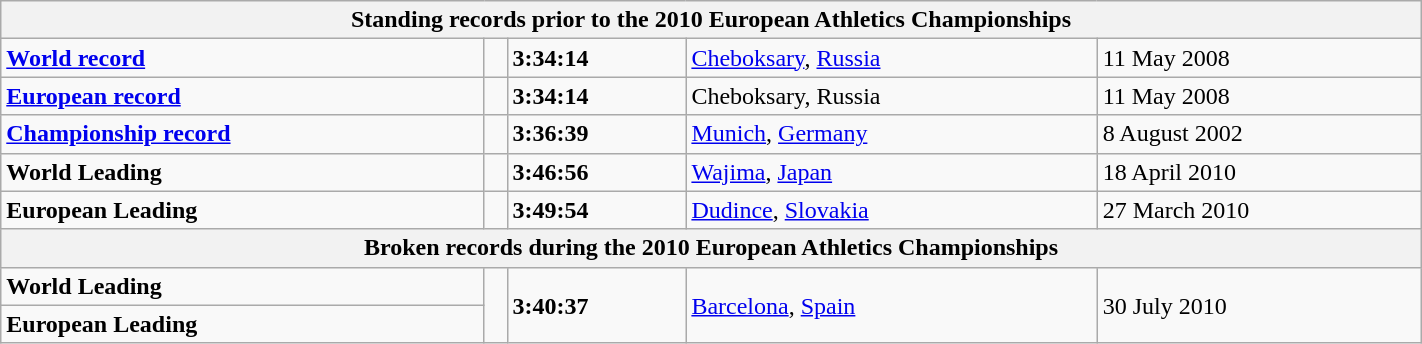<table class="wikitable" width=75%>
<tr>
<th colspan="5">Standing records prior to the 2010 European Athletics Championships</th>
</tr>
<tr>
<td><strong><a href='#'>World record</a></strong></td>
<td></td>
<td><strong>3:34:14</strong></td>
<td><a href='#'>Cheboksary</a>, <a href='#'>Russia</a></td>
<td>11 May 2008</td>
</tr>
<tr>
<td><strong><a href='#'>European record</a></strong></td>
<td></td>
<td><strong>3:34:14</strong></td>
<td>Cheboksary, Russia</td>
<td>11 May 2008</td>
</tr>
<tr>
<td><strong><a href='#'>Championship record</a></strong></td>
<td></td>
<td><strong>3:36:39</strong></td>
<td><a href='#'>Munich</a>, <a href='#'>Germany</a></td>
<td>8 August 2002</td>
</tr>
<tr>
<td><strong>World Leading</strong></td>
<td></td>
<td><strong>3:46:56</strong></td>
<td><a href='#'>Wajima</a>, <a href='#'>Japan</a></td>
<td>18 April 2010</td>
</tr>
<tr>
<td><strong>European Leading</strong></td>
<td></td>
<td><strong>3:49:54</strong></td>
<td><a href='#'>Dudince</a>, <a href='#'>Slovakia</a></td>
<td>27 March 2010</td>
</tr>
<tr>
<th colspan="5">Broken records during the 2010 European Athletics Championships</th>
</tr>
<tr>
<td><strong>World Leading</strong></td>
<td rowspan="2"></td>
<td rowspan="2"><strong>3:40:37</strong></td>
<td rowspan="2"><a href='#'>Barcelona</a>, <a href='#'>Spain</a></td>
<td rowspan="2">30 July 2010</td>
</tr>
<tr>
<td><strong>European Leading</strong></td>
</tr>
</table>
